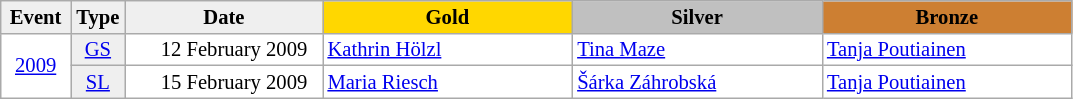<table class="wikitable plainrowheaders" style="background:#fff; font-size:86%; line-height:15px; border:grey solid 1px; border-collapse:collapse;">
<tr>
<th style="background-color: #EFEFEF;" width="40">Event</th>
<th style="background-color: #EFEFEF;" width="30">Type</th>
<th style="background-color: #EFEFEF;" width="125">Date</th>
<th style="background-color: #FFD700;" width="160">Gold</th>
<th style="background-color: #C0C0C0;" width="160">Silver</th>
<th style="background-color: #CD7F32;" width="160">Bronze</th>
</tr>
<tr>
<td align=center rowspan=2><a href='#'>2009</a></td>
<td align=center bgcolor=#EFEFEF><a href='#'>GS</a></td>
<td align=right>12 February 2009  </td>
<td> <a href='#'>Kathrin Hölzl</a></td>
<td> <a href='#'>Tina Maze</a></td>
<td> <a href='#'>Tanja Poutiainen</a></td>
</tr>
<tr>
<td align=center bgcolor=#EFEFEF><a href='#'>SL</a></td>
<td align=right>15 February 2009  </td>
<td> <a href='#'>Maria Riesch</a></td>
<td> <a href='#'>Šárka Záhrobská</a></td>
<td> <a href='#'>Tanja Poutiainen</a></td>
</tr>
</table>
